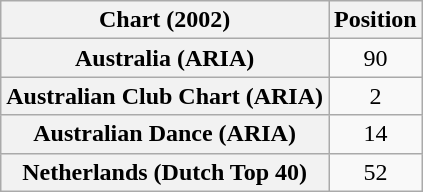<table class="wikitable sortable plainrowheaders" style="text-align:center">
<tr>
<th>Chart (2002)</th>
<th>Position</th>
</tr>
<tr>
<th scope="row">Australia (ARIA)</th>
<td>90</td>
</tr>
<tr>
<th scope="row">Australian Club Chart (ARIA)</th>
<td>2</td>
</tr>
<tr>
<th scope="row">Australian Dance (ARIA)</th>
<td>14</td>
</tr>
<tr>
<th scope="row">Netherlands (Dutch Top 40)</th>
<td>52</td>
</tr>
</table>
